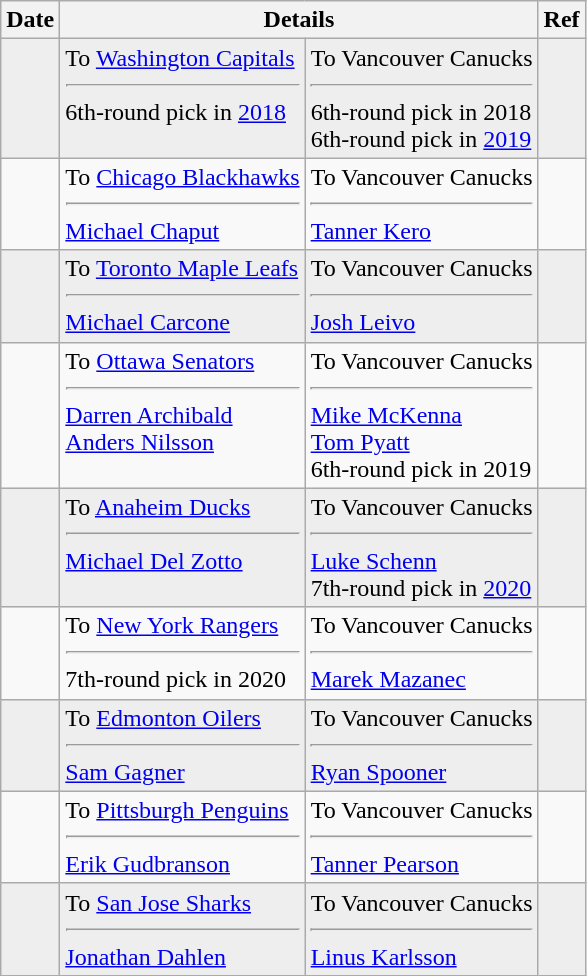<table class="wikitable">
<tr>
<th>Date</th>
<th colspan="2">Details</th>
<th>Ref</th>
</tr>
<tr style="background:#eee;">
<td></td>
<td valign="top">To <a href='#'>Washington Capitals</a><hr>6th-round pick in <a href='#'>2018</a></td>
<td valign="top">To Vancouver Canucks<hr>6th-round pick in 2018<br>6th-round pick in <a href='#'>2019</a></td>
<td></td>
</tr>
<tr>
<td></td>
<td valign="top">To <a href='#'>Chicago Blackhawks</a><hr><a href='#'>Michael Chaput</a></td>
<td valign="top">To Vancouver Canucks<hr><a href='#'>Tanner Kero</a></td>
<td></td>
</tr>
<tr style="background:#eee;">
<td></td>
<td valign="top">To <a href='#'>Toronto Maple Leafs</a><hr><a href='#'>Michael Carcone</a></td>
<td valign="top">To Vancouver Canucks<hr><a href='#'>Josh Leivo</a></td>
<td></td>
</tr>
<tr>
<td></td>
<td valign="top">To <a href='#'>Ottawa Senators</a><hr><a href='#'>Darren Archibald</a><br><a href='#'>Anders Nilsson</a></td>
<td valign="top">To Vancouver Canucks<hr><a href='#'>Mike McKenna</a><br><a href='#'>Tom Pyatt</a><br>6th-round pick in 2019</td>
<td></td>
</tr>
<tr style="background:#eee;">
<td></td>
<td valign="top">To <a href='#'>Anaheim Ducks</a><hr><a href='#'>Michael Del Zotto</a></td>
<td valign="top">To Vancouver Canucks<hr><a href='#'>Luke Schenn</a><br>7th-round pick in <a href='#'>2020</a></td>
<td></td>
</tr>
<tr>
<td></td>
<td valign="top">To <a href='#'>New York Rangers</a><hr>7th-round pick in 2020</td>
<td valign="top">To Vancouver Canucks<hr><a href='#'>Marek Mazanec</a></td>
<td></td>
</tr>
<tr style="background:#eee;">
<td></td>
<td valign="top">To <a href='#'>Edmonton Oilers</a><hr><a href='#'>Sam Gagner</a></td>
<td valign="top">To Vancouver Canucks<hr><a href='#'>Ryan Spooner</a></td>
<td></td>
</tr>
<tr>
<td></td>
<td valign="top">To <a href='#'>Pittsburgh Penguins</a><hr><a href='#'>Erik Gudbranson</a></td>
<td valign="top">To Vancouver Canucks<hr><a href='#'>Tanner Pearson</a></td>
<td></td>
</tr>
<tr style="background:#eee;">
<td></td>
<td valign="top">To <a href='#'>San Jose Sharks</a><hr><a href='#'>Jonathan Dahlen</a></td>
<td valign="top">To Vancouver Canucks<hr><a href='#'>Linus Karlsson</a></td>
<td></td>
</tr>
</table>
